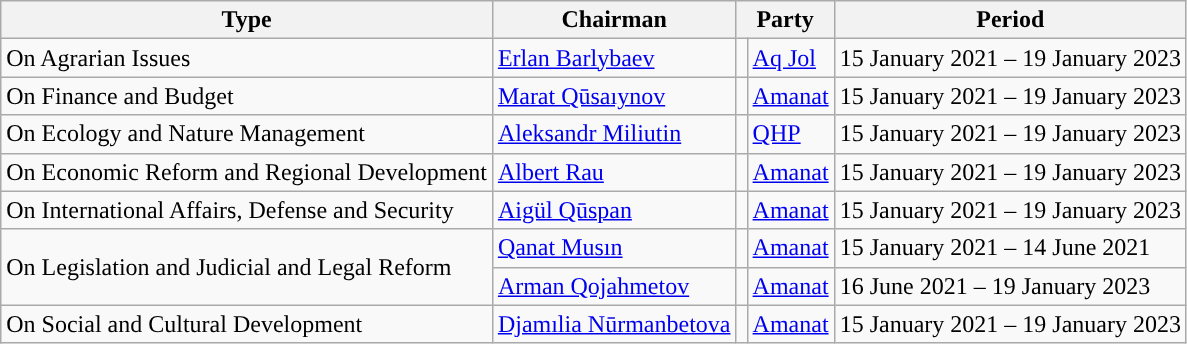<table class="wikitable">
<tr>
<th>Type</th>
<th>Chairman</th>
<th colspan="2">Party</th>
<th>Period</th>
</tr>
<tr>
<td>On Agrarian Issues</td>
<td><a href='#'>Erlan Barlybaev</a></td>
<td style="background-color: "></td>
<td><a href='#'>Aq Jol</a></td>
<td>15 January 2021 – 19 January 2023</td>
</tr>
<tr>
<td>On Finance and Budget</td>
<td><a href='#'>Marat Qūsaıynov</a></td>
<td style="background-color: "></td>
<td><a href='#'>Amanat</a></td>
<td>15 January 2021 – 19 January 2023</td>
</tr>
<tr>
<td>On Ecology and Nature Management</td>
<td><a href='#'>Aleksandr Miliutin</a></td>
<td style="background-color: "></td>
<td><a href='#'>QHP</a></td>
<td>15 January 2021 – 19 January 2023</td>
</tr>
<tr>
<td>On Economic Reform and Regional Development</td>
<td><a href='#'>Albert Rau</a></td>
<td style="background-color: "></td>
<td><a href='#'>Amanat</a></td>
<td>15 January 2021 – 19 January 2023</td>
</tr>
<tr>
<td>On International Affairs, Defense and Security</td>
<td><a href='#'>Aigül Qūspan</a></td>
<td style="background-color: "></td>
<td><a href='#'>Amanat</a></td>
<td>15 January 2021 – 19 January 2023</td>
</tr>
<tr>
<td rowspan="2">On Legislation and Judicial and Legal Reform</td>
<td><a href='#'>Qanat Musın</a></td>
<td style="background-color: "></td>
<td><a href='#'>Amanat</a></td>
<td>15 January 2021 – 14 June 2021</td>
</tr>
<tr>
<td><a href='#'>Arman Qojahmetov</a></td>
<td style="background-color: "></td>
<td><a href='#'>Amanat</a></td>
<td>16 June 2021 – 19 January 2023</td>
</tr>
<tr>
<td>On Social and Cultural Development</td>
<td><a href='#'>Djamılia Nūrmanbetova</a></td>
<td style="background-color: "></td>
<td><a href='#'>Amanat</a></td>
<td>15 January 2021 – 19 January 2023</td>
</tr>
</table>
